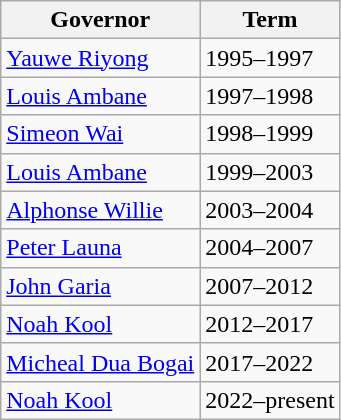<table class="wikitable">
<tr>
<th><strong>Governor</strong></th>
<th><strong>Term</strong></th>
</tr>
<tr>
<td><a href='#'>Yauwe Riyong</a></td>
<td>1995–1997</td>
</tr>
<tr>
<td><a href='#'>Louis Ambane</a></td>
<td>1997–1998</td>
</tr>
<tr>
<td><a href='#'>Simeon Wai</a></td>
<td>1998–1999</td>
</tr>
<tr>
<td><a href='#'>Louis Ambane</a></td>
<td>1999–2003</td>
</tr>
<tr>
<td><a href='#'>Alphonse Willie</a></td>
<td>2003–2004</td>
</tr>
<tr>
<td><a href='#'>Peter Launa</a></td>
<td>2004–2007</td>
</tr>
<tr>
<td><a href='#'>John Garia</a></td>
<td>2007–2012</td>
</tr>
<tr>
<td><a href='#'>Noah Kool</a></td>
<td>2012–2017</td>
</tr>
<tr>
<td><a href='#'>Micheal Dua Bogai</a></td>
<td>2017–2022</td>
</tr>
<tr>
<td><a href='#'>Noah Kool</a></td>
<td>2022–present</td>
</tr>
</table>
